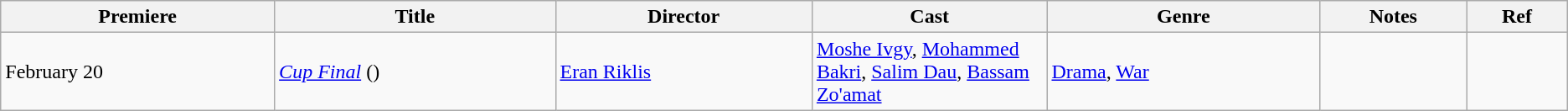<table class="wikitable">
<tr>
<th>Premiere</th>
<th>Title</th>
<th>Director</th>
<th width=15%>Cast</th>
<th>Genre</th>
<th>Notes</th>
<th>Ref</th>
</tr>
<tr>
<td>February 20</td>
<td><em><a href='#'>Cup Final</a></em> ()</td>
<td><a href='#'>Eran Riklis</a></td>
<td><a href='#'>Moshe Ivgy</a>, <a href='#'>Mohammed Bakri</a>, <a href='#'>Salim Dau</a>, <a href='#'>Bassam Zo'amat</a></td>
<td><a href='#'>Drama</a>, <a href='#'>War</a></td>
<td></td>
<td></td>
</tr>
</table>
